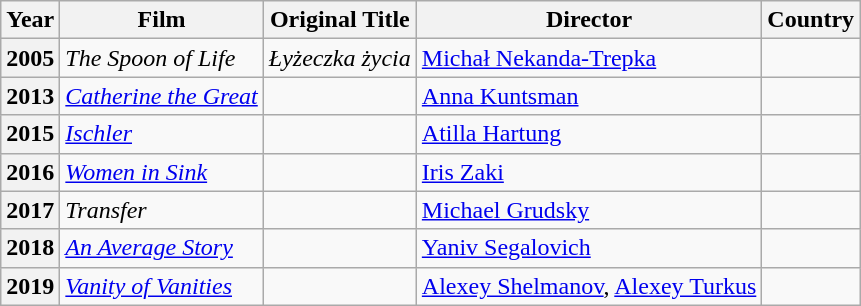<table class="wikitable sortable">
<tr>
<th scope="col">Year</th>
<th scope="col">Film</th>
<th scope="col">Original Title</th>
<th scope="col">Director</th>
<th scope="col">Country</th>
</tr>
<tr>
<th scope="row">2005</th>
<td><em>The Spoon of Life</em></td>
<td><em>Łyżeczka życia</em></td>
<td><a href='#'>Michał Nekanda-Trepka</a></td>
<td></td>
</tr>
<tr>
<th style="text-align:left;">2013</th>
<td><em><a href='#'>Catherine the Great</a></em></td>
<td></td>
<td><a href='#'>Anna Kuntsman</a></td>
<td></td>
</tr>
<tr>
<th scope="row">2015</th>
<td><em><a href='#'>Ischler</a></em></td>
<td></td>
<td><a href='#'>Atilla Hartung</a></td>
<td></td>
</tr>
<tr>
<th scope="row">2016</th>
<td><em><a href='#'>Women in Sink</a></em></td>
<td></td>
<td><a href='#'>Iris Zaki</a></td>
<td></td>
</tr>
<tr>
<th scope="row">2017</th>
<td><em>Transfer</em></td>
<td></td>
<td><a href='#'>Michael Grudsky</a></td>
<td></td>
</tr>
<tr>
<th scope="row">2018</th>
<td><em><a href='#'>An Average Story</a></em></td>
<td></td>
<td><a href='#'>Yaniv Segalovich</a></td>
<td></td>
</tr>
<tr>
<th>2019</th>
<td><em><a href='#'>Vanity of Vanities</a></em></td>
<td></td>
<td><a href='#'>Alexey Shelmanov</a>, <a href='#'>Alexey Turkus</a></td>
<td></td>
</tr>
</table>
